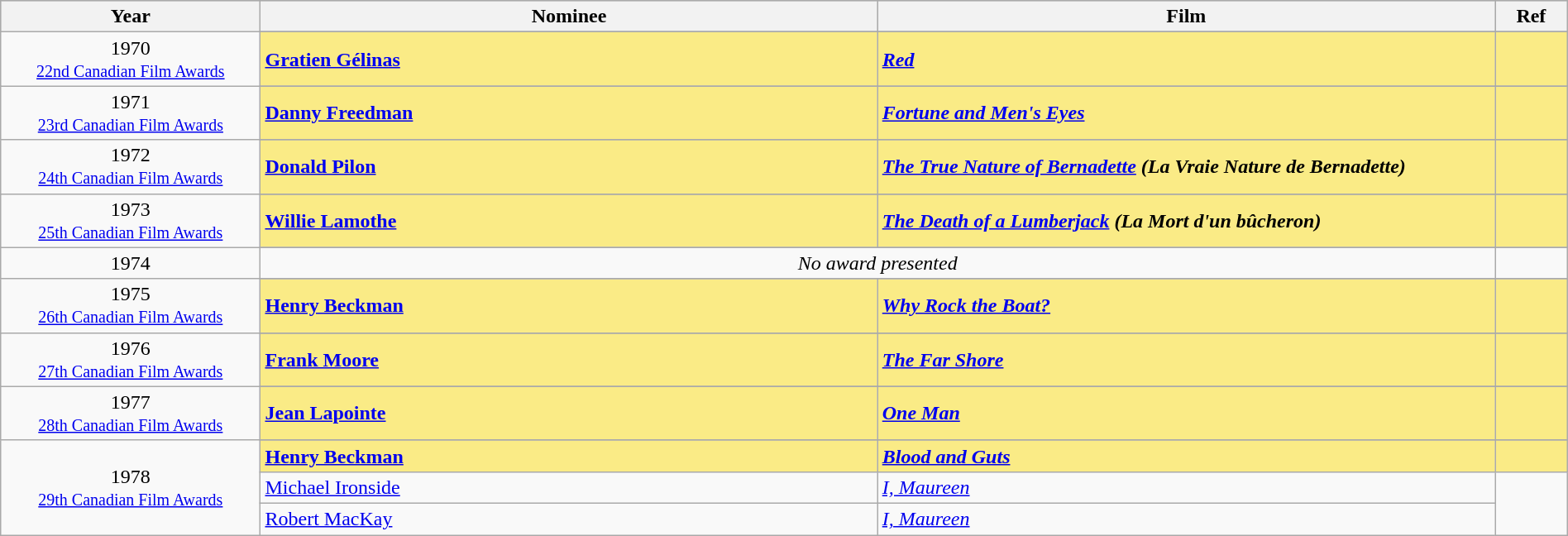<table class="wikitable" style="width:100%;">
<tr style="background:#bebebe;">
<th style="width:8%;">Year</th>
<th style="width:19%;">Nominee</th>
<th style="width:19%;">Film</th>
<th style="width:2%;">Ref</th>
</tr>
<tr>
<td rowspan=2 align="center">1970<br><small><a href='#'>22nd Canadian Film Awards</a></small></td>
</tr>
<tr style="background:#FAEB86;">
<td><strong><a href='#'>Gratien Gélinas</a></strong></td>
<td><strong><em><a href='#'>Red</a></em></strong></td>
<td></td>
</tr>
<tr>
<td rowspan=2 align="center">1971<br><small><a href='#'>23rd Canadian Film Awards</a></small></td>
</tr>
<tr style="background:#FAEB86;">
<td><strong><a href='#'>Danny Freedman</a></strong></td>
<td><strong><em><a href='#'>Fortune and Men's Eyes</a></em></strong></td>
<td></td>
</tr>
<tr>
<td rowspan=2 align="center">1972<br><small><a href='#'>24th Canadian Film Awards</a></small></td>
</tr>
<tr style="background:#FAEB86;">
<td><strong><a href='#'>Donald Pilon</a></strong></td>
<td><strong><em><a href='#'>The True Nature of Bernadette</a> (La Vraie Nature de Bernadette)</em></strong></td>
<td></td>
</tr>
<tr>
<td rowspan=2 align="center">1973<br><small><a href='#'>25th Canadian Film Awards</a></small></td>
</tr>
<tr style="background:#FAEB86;">
<td><strong><a href='#'>Willie Lamothe</a></strong></td>
<td><strong><em><a href='#'>The Death of a Lumberjack</a> (La Mort d'un bûcheron)</em></strong></td>
<td></td>
</tr>
<tr>
<td rowspan=2 align="center">1974</td>
</tr>
<tr>
<td colspan=2 align=center><em>No award presented</em></td>
<td></td>
</tr>
<tr>
<td rowspan=2 align="center">1975<br><small><a href='#'>26th Canadian Film Awards</a></small></td>
</tr>
<tr style="background:#FAEB86;">
<td><strong><a href='#'>Henry Beckman</a></strong></td>
<td><strong><em><a href='#'>Why Rock the Boat?</a></em></strong></td>
<td></td>
</tr>
<tr>
<td rowspan=2 align="center">1976<br><small><a href='#'>27th Canadian Film Awards</a></small></td>
</tr>
<tr style="background:#FAEB86;">
<td><strong><a href='#'>Frank Moore</a></strong></td>
<td><strong><em><a href='#'>The Far Shore</a></em></strong></td>
<td></td>
</tr>
<tr>
<td rowspan=2 align="center">1977<br><small><a href='#'>28th Canadian Film Awards</a></small></td>
</tr>
<tr style="background:#FAEB86;">
<td><strong><a href='#'>Jean Lapointe</a></strong></td>
<td><strong><em><a href='#'>One Man</a></em></strong></td>
<td></td>
</tr>
<tr>
<td rowspan=4 align="center">1978<br><small><a href='#'>29th Canadian Film Awards</a></small></td>
</tr>
<tr style="background:#FAEB86;">
<td><strong><a href='#'>Henry Beckman</a></strong></td>
<td><strong><em><a href='#'>Blood and Guts</a></em></strong></td>
<td></td>
</tr>
<tr>
<td><a href='#'>Michael Ironside</a></td>
<td><em><a href='#'>I, Maureen</a></em></td>
<td rowspan=2></td>
</tr>
<tr>
<td><a href='#'>Robert MacKay</a></td>
<td><em><a href='#'>I, Maureen</a></em></td>
</tr>
</table>
